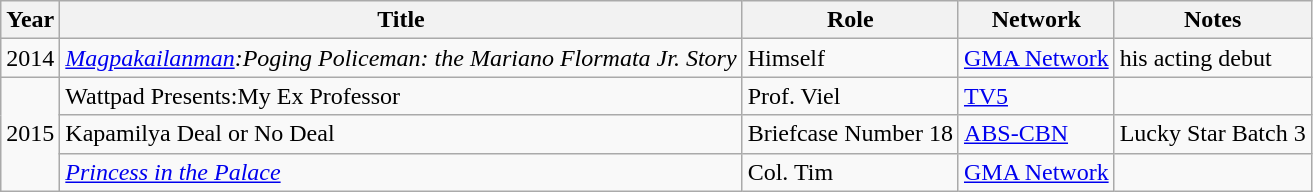<table class="wikitable sortable">
<tr>
<th>Year</th>
<th>Title</th>
<th>Role</th>
<th>Network</th>
<th>Notes</th>
</tr>
<tr>
<td>2014</td>
<td><em><a href='#'>Magpakailanman</a>:Poging Policeman: the Mariano Flormata Jr. Story</em></td>
<td>Himself</td>
<td><a href='#'>GMA Network</a></td>
<td>his acting debut</td>
</tr>
<tr>
<td rowspan="3">2015</td>
<td>Wattpad Presents:My Ex Professor</td>
<td>Prof. Viel</td>
<td><a href='#'>TV5</a></td>
<td></td>
</tr>
<tr>
<td>Kapamilya Deal or No Deal</td>
<td>Briefcase Number 18</td>
<td><a href='#'>ABS-CBN</a></td>
<td>Lucky Star Batch 3</td>
</tr>
<tr>
<td><em><a href='#'>Princess in the Palace</a></em></td>
<td>Col. Tim</td>
<td><a href='#'>GMA Network</a></td>
<td></td>
</tr>
</table>
